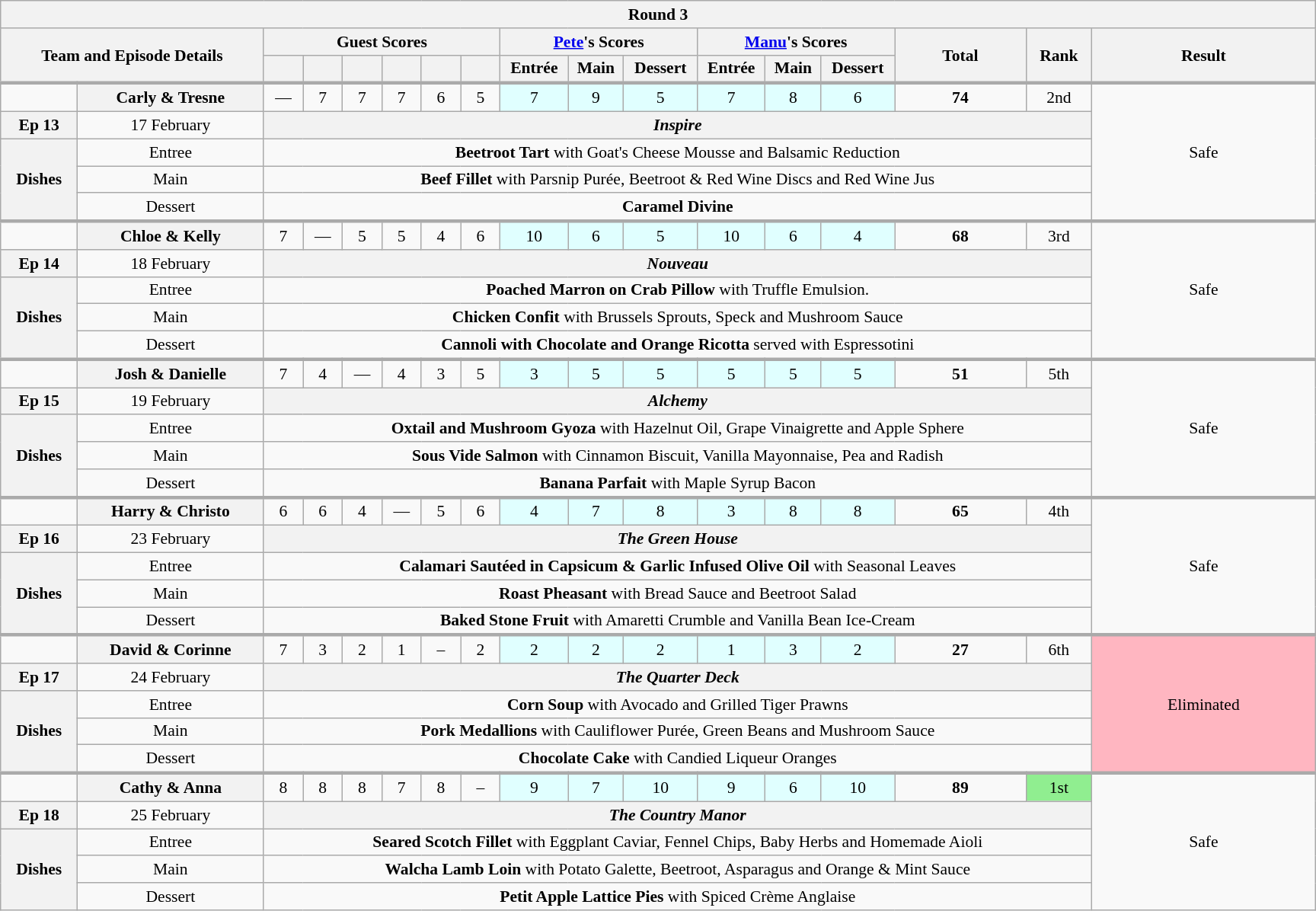<table class="wikitable plainrowheaders" style="margin:1em auto; text-align:center; font-size:90%; width:80em;">
<tr>
<th colspan="20" >Round 3</th>
</tr>
<tr>
<th scope="col" rowspan="2" colspan="2" style="width:20%;">Team and Episode Details</th>
<th scope="col" colspan="6" style="width:15%;">Guest Scores</th>
<th scope="col" colspan="3" style="width:15%;"><a href='#'>Pete</a>'s Scores</th>
<th scope="col" colspan="3" style="width:15%;"><a href='#'>Manu</a>'s Scores</th>
<th scope="col" rowspan="2" style="width:10%;">Total<br><small></small></th>
<th scope="col" rowspan="2" style="width:5%;">Rank</th>
<th scope="col" rowspan="2" style="width:20%;">Result</th>
</tr>
<tr>
<th scope="col" style="width:3%;"></th>
<th scope="col" style="width:3%;"></th>
<th scope="col" style="width:3%;"></th>
<th scope="col" style="width:3%;"></th>
<th scope="col" style="width:3%;"></th>
<th scope="col" style="width:3%;"></th>
<th scope="col">Entrée</th>
<th scope="col">Main</th>
<th scope="col">Dessert</th>
<th scope="col">Entrée</th>
<th scope="col">Main</th>
<th scope="col">Dessert</th>
</tr>
<tr style="border-top:3px solid #aaa;">
<td></td>
<th style="text-align:centre">Carly & Tresne</th>
<td>—</td>
<td>7</td>
<td>7</td>
<td>7</td>
<td>6</td>
<td>5</td>
<td style="background:#e0ffff;">7</td>
<td style="background:#e0ffff;">9</td>
<td style="background:#e0ffff;">5</td>
<td style="background:#e0ffff;">7</td>
<td style="background:#e0ffff;">8</td>
<td style="background:#e0ffff;">6</td>
<td><strong>74</strong></td>
<td>2nd</td>
<td rowspan="5">Safe</td>
</tr>
<tr>
<th>Ep 13</th>
<td>17 February</td>
<th colspan="14"><em>Inspire</em></th>
</tr>
<tr>
<th rowspan="3">Dishes</th>
<td>Entree</td>
<td colspan="14"><strong>Beetroot Tart</strong> with Goat's Cheese Mousse and Balsamic Reduction</td>
</tr>
<tr>
<td>Main</td>
<td colspan="14"><strong>Beef Fillet</strong> with Parsnip Purée, Beetroot & Red Wine Discs and Red Wine Jus</td>
</tr>
<tr>
<td>Dessert</td>
<td colspan="14"><strong>Caramel Divine</strong></td>
</tr>
<tr style="border-top:3px solid #aaa;">
<td></td>
<th style="text-align:centre">Chloe & Kelly</th>
<td>7</td>
<td>—</td>
<td>5</td>
<td>5</td>
<td>4</td>
<td>6</td>
<td style="background:#e0ffff;">10</td>
<td style="background:#e0ffff;">6</td>
<td style="background:#e0ffff;">5</td>
<td style="background:#e0ffff;">10</td>
<td style="background:#e0ffff;">6</td>
<td style="background:#e0ffff;">4</td>
<td><strong>68</strong></td>
<td>3rd</td>
<td rowspan="5">Safe</td>
</tr>
<tr>
<th>Ep 14</th>
<td>18 February</td>
<th colspan="14"><em>Nouveau</em></th>
</tr>
<tr>
<th rowspan="3">Dishes</th>
<td>Entree</td>
<td colspan="14"><strong>Poached Marron on Crab Pillow</strong> with Truffle Emulsion.</td>
</tr>
<tr>
<td>Main</td>
<td colspan="14"><strong>Chicken Confit</strong> with Brussels Sprouts, Speck and Mushroom Sauce</td>
</tr>
<tr>
<td>Dessert</td>
<td colspan="14"><strong>Cannoli with Chocolate and Orange Ricotta</strong> served with Espressotini</td>
</tr>
<tr style="border-top:3px solid #aaa;">
<td></td>
<th style="text-align:centre">Josh & Danielle</th>
<td>7</td>
<td>4</td>
<td>—</td>
<td>4</td>
<td>3</td>
<td>5</td>
<td style="background:#e0ffff;">3</td>
<td style="background:#e0ffff;">5</td>
<td style="background:#e0ffff;">5</td>
<td style="background:#e0ffff;">5</td>
<td style="background:#e0ffff;">5</td>
<td style="background:#e0ffff;">5</td>
<td><strong>51</strong></td>
<td>5th</td>
<td rowspan="5">Safe</td>
</tr>
<tr>
<th>Ep 15</th>
<td>19 February</td>
<th colspan="14"><em>Alchemy</em></th>
</tr>
<tr>
<th rowspan="3">Dishes</th>
<td>Entree</td>
<td colspan="14"><strong>Oxtail and Mushroom Gyoza</strong> with Hazelnut Oil, Grape Vinaigrette and Apple Sphere</td>
</tr>
<tr>
<td>Main</td>
<td colspan="14"><strong>Sous Vide Salmon</strong> with Cinnamon Biscuit, Vanilla Mayonnaise, Pea and Radish</td>
</tr>
<tr>
<td>Dessert</td>
<td colspan="14"><strong>Banana Parfait</strong> with Maple Syrup Bacon</td>
</tr>
<tr style="border-top:3px solid #aaa;">
<td></td>
<th style="text-align:centre">Harry & Christo</th>
<td>6</td>
<td>6</td>
<td>4</td>
<td>—</td>
<td>5</td>
<td>6</td>
<td style="background:#e0ffff;">4</td>
<td style="background:#e0ffff;">7</td>
<td style="background:#e0ffff;">8</td>
<td style="background:#e0ffff;">3</td>
<td style="background:#e0ffff;">8</td>
<td style="background:#e0ffff;">8</td>
<td><strong>65</strong></td>
<td>4th</td>
<td rowspan="5">Safe</td>
</tr>
<tr>
<th>Ep 16</th>
<td>23 February</td>
<th colspan="14"><em>The Green House</em></th>
</tr>
<tr>
<th rowspan="3">Dishes</th>
<td>Entree</td>
<td colspan="14"><strong>Calamari Sautéed in Capsicum & Garlic Infused Olive Oil</strong> with Seasonal Leaves</td>
</tr>
<tr>
<td>Main</td>
<td colspan="14"><strong>Roast Pheasant</strong> with Bread Sauce and Beetroot Salad</td>
</tr>
<tr>
<td>Dessert</td>
<td colspan="14"><strong>Baked Stone Fruit</strong> with Amaretti Crumble and Vanilla Bean Ice-Cream</td>
</tr>
<tr style="border-top:3px solid #aaa;">
<td></td>
<th style="text-align:centre">David & Corinne</th>
<td>7</td>
<td>3</td>
<td>2</td>
<td>1</td>
<td>–</td>
<td>2</td>
<td style="background:#e0ffff;">2</td>
<td style="background:#e0ffff;">2</td>
<td style="background:#e0ffff;">2</td>
<td style="background:#e0ffff;">1</td>
<td style="background:#e0ffff;">3</td>
<td style="background:#e0ffff;">2</td>
<td><strong>27</strong></td>
<td>6th</td>
<td rowspan="5" style="background:lightpink;">Eliminated</td>
</tr>
<tr>
<th>Ep 17</th>
<td>24 February</td>
<th colspan="14"><em>The Quarter Deck</em></th>
</tr>
<tr>
<th rowspan="3">Dishes</th>
<td>Entree</td>
<td colspan="14"><strong>Corn Soup</strong> with Avocado and Grilled Tiger Prawns</td>
</tr>
<tr>
<td>Main</td>
<td colspan="14"><strong>Pork Medallions</strong> with Cauliflower Purée, Green Beans and Mushroom Sauce</td>
</tr>
<tr>
<td>Dessert</td>
<td colspan="14"><strong>Chocolate Cake</strong> with Candied Liqueur Oranges</td>
</tr>
<tr style="border-top:3px solid #aaa;">
<td></td>
<th style="text-align:centre">Cathy & Anna</th>
<td>8</td>
<td>8</td>
<td>8</td>
<td>7</td>
<td>8</td>
<td>–</td>
<td style="background:#e0ffff;">9</td>
<td style="background:#e0ffff;">7</td>
<td style="background:#e0ffff;">10</td>
<td style="background:#e0ffff;">9</td>
<td style="background:#e0ffff;">6</td>
<td style="background:#e0ffff;">10</td>
<td><strong>89</strong></td>
<td style="background:lightgreen;">1st</td>
<td rowspan="5">Safe</td>
</tr>
<tr>
<th>Ep 18</th>
<td>25 February</td>
<th colspan="14"><em>The Country Manor</em></th>
</tr>
<tr>
<th rowspan="3">Dishes</th>
<td>Entree</td>
<td colspan="14"><strong>Seared Scotch Fillet</strong> with Eggplant Caviar, Fennel Chips, Baby Herbs and Homemade Aioli</td>
</tr>
<tr>
<td>Main</td>
<td colspan="14"><strong>Walcha Lamb Loin</strong> with Potato Galette, Beetroot, Asparagus and Orange & Mint Sauce</td>
</tr>
<tr>
<td>Dessert</td>
<td colspan="14"><strong>Petit Apple Lattice Pies</strong> with Spiced Crème Anglaise</td>
</tr>
</table>
